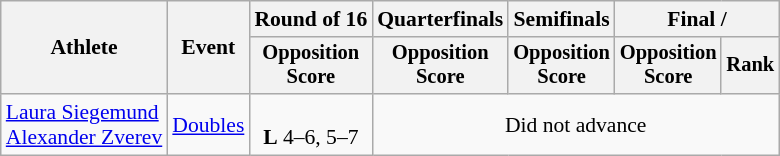<table class=wikitable style="font-size:90%">
<tr>
<th rowspan="2">Athlete</th>
<th rowspan="2">Event</th>
<th>Round of 16</th>
<th>Quarterfinals</th>
<th>Semifinals</th>
<th colspan=2>Final / </th>
</tr>
<tr style="font-size:95%">
<th>Opposition<br>Score</th>
<th>Opposition<br>Score</th>
<th>Opposition<br>Score</th>
<th>Opposition<br>Score</th>
<th>Rank</th>
</tr>
<tr align=center>
<td align=left><a href='#'>Laura Siegemund</a><br><a href='#'>Alexander Zverev</a></td>
<td align=left><a href='#'>Doubles</a></td>
<td><br><strong>L</strong> 4–6, 5–7</td>
<td colspan=4>Did not advance</td>
</tr>
</table>
